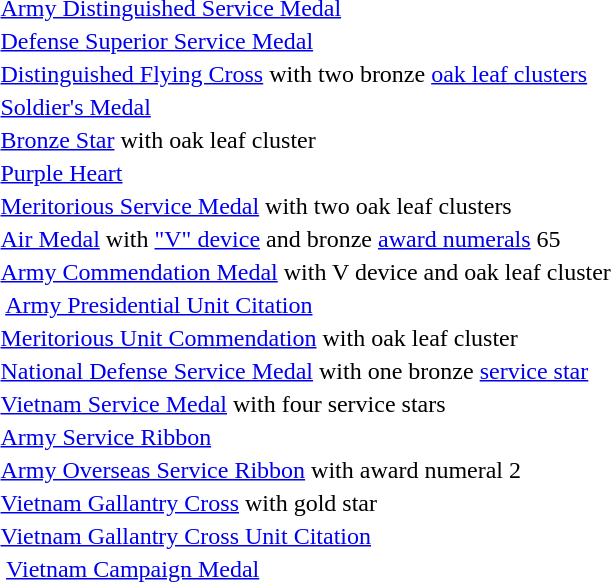<table>
<tr>
<td> <a href='#'>Army Distinguished Service Medal</a></td>
</tr>
<tr>
<td> <a href='#'>Defense Superior Service Medal</a></td>
</tr>
<tr>
<td><span></span><span></span> <a href='#'>Distinguished Flying Cross</a> with two bronze <a href='#'>oak leaf clusters</a></td>
</tr>
<tr>
<td> <a href='#'>Soldier's Medal</a></td>
</tr>
<tr>
<td> <a href='#'>Bronze Star</a> with oak leaf cluster</td>
</tr>
<tr>
<td> <a href='#'>Purple Heart</a></td>
</tr>
<tr>
<td><span></span><span></span> <a href='#'>Meritorious Service Medal</a> with two oak leaf clusters</td>
</tr>
<tr>
<td><span></span><span></span><span></span> <a href='#'>Air Medal</a> with <a href='#'>"V" device</a> and bronze <a href='#'>award numerals</a> 65</td>
</tr>
<tr>
<td> <a href='#'>Army Commendation Medal</a> with V device and oak leaf cluster</td>
</tr>
<tr>
<td> <a href='#'>Army Presidential Unit Citation</a></td>
</tr>
<tr>
<td> <a href='#'>Meritorious Unit Commendation</a> with oak leaf cluster</td>
</tr>
<tr>
<td> <a href='#'>National Defense Service Medal</a> with one bronze <a href='#'>service star</a></td>
</tr>
<tr>
<td> <a href='#'>Vietnam Service Medal</a> with four service stars</td>
</tr>
<tr>
<td> <a href='#'>Army Service Ribbon</a></td>
</tr>
<tr>
<td><span></span> <a href='#'>Army Overseas Service Ribbon</a> with award numeral 2</td>
</tr>
<tr>
<td> <a href='#'>Vietnam Gallantry Cross</a> with gold star</td>
</tr>
<tr>
<td> <a href='#'>Vietnam Gallantry Cross Unit Citation</a></td>
</tr>
<tr>
<td> <a href='#'>Vietnam Campaign Medal</a></td>
</tr>
</table>
